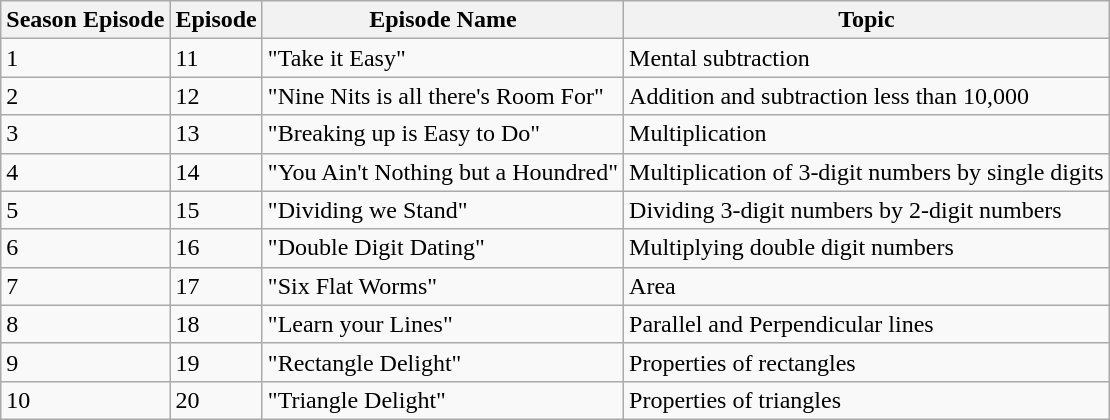<table class="wikitable">
<tr>
<th>Season Episode</th>
<th>Episode</th>
<th>Episode Name</th>
<th>Topic</th>
</tr>
<tr>
<td>1</td>
<td>11</td>
<td>"Take it Easy"</td>
<td>Mental subtraction</td>
</tr>
<tr>
<td>2</td>
<td>12</td>
<td>"Nine Nits is all there's Room For"</td>
<td>Addition and subtraction less than 10,000</td>
</tr>
<tr>
<td>3</td>
<td>13</td>
<td>"Breaking up is Easy to Do"</td>
<td>Multiplication</td>
</tr>
<tr>
<td>4</td>
<td>14</td>
<td>"You Ain't Nothing but a Houndred"</td>
<td>Multiplication of 3-digit numbers by single digits</td>
</tr>
<tr>
<td>5</td>
<td>15</td>
<td>"Dividing we Stand"</td>
<td>Dividing 3-digit numbers by 2-digit numbers</td>
</tr>
<tr>
<td>6</td>
<td>16</td>
<td>"Double Digit Dating"</td>
<td>Multiplying double digit numbers</td>
</tr>
<tr>
<td>7</td>
<td>17</td>
<td>"Six Flat Worms"</td>
<td>Area</td>
</tr>
<tr>
<td>8</td>
<td>18</td>
<td>"Learn your Lines"</td>
<td>Parallel and Perpendicular lines</td>
</tr>
<tr>
<td>9</td>
<td>19</td>
<td>"Rectangle Delight"</td>
<td>Properties of rectangles</td>
</tr>
<tr>
<td>10</td>
<td>20</td>
<td>"Triangle Delight"</td>
<td>Properties of triangles</td>
</tr>
</table>
